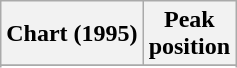<table class="wikitable sortable plainrowheaders" style="text-align:center">
<tr>
<th scope="col">Chart (1995)</th>
<th scope="col">Peak<br>position</th>
</tr>
<tr>
</tr>
<tr>
</tr>
<tr>
</tr>
</table>
